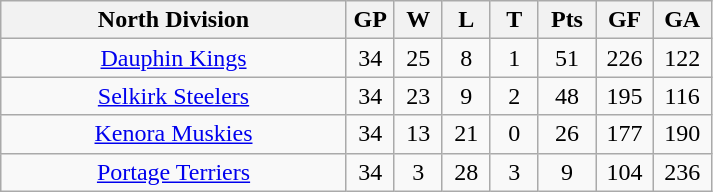<table class="wikitable" style="text-align:center">
<tr>
<th style="width:45%;">North Division</th>
<th style="width:6.25%;">GP</th>
<th style="width:6.25%;">W</th>
<th style="width:6.25%;">L</th>
<th style="width:6.25%;">T</th>
<th style="width:7.5%;">Pts</th>
<th style="width:7.5%;">GF</th>
<th style="width:7.5%;">GA</th>
</tr>
<tr>
<td><a href='#'>Dauphin Kings</a></td>
<td>34</td>
<td>25</td>
<td>8</td>
<td>1</td>
<td>51</td>
<td>226</td>
<td>122</td>
</tr>
<tr>
<td><a href='#'>Selkirk Steelers</a></td>
<td>34</td>
<td>23</td>
<td>9</td>
<td>2</td>
<td>48</td>
<td>195</td>
<td>116</td>
</tr>
<tr>
<td><a href='#'>Kenora Muskies</a></td>
<td>34</td>
<td>13</td>
<td>21</td>
<td>0</td>
<td>26</td>
<td>177</td>
<td>190</td>
</tr>
<tr>
<td><a href='#'>Portage Terriers</a></td>
<td>34</td>
<td>3</td>
<td>28</td>
<td>3</td>
<td>9</td>
<td>104</td>
<td>236</td>
</tr>
</table>
